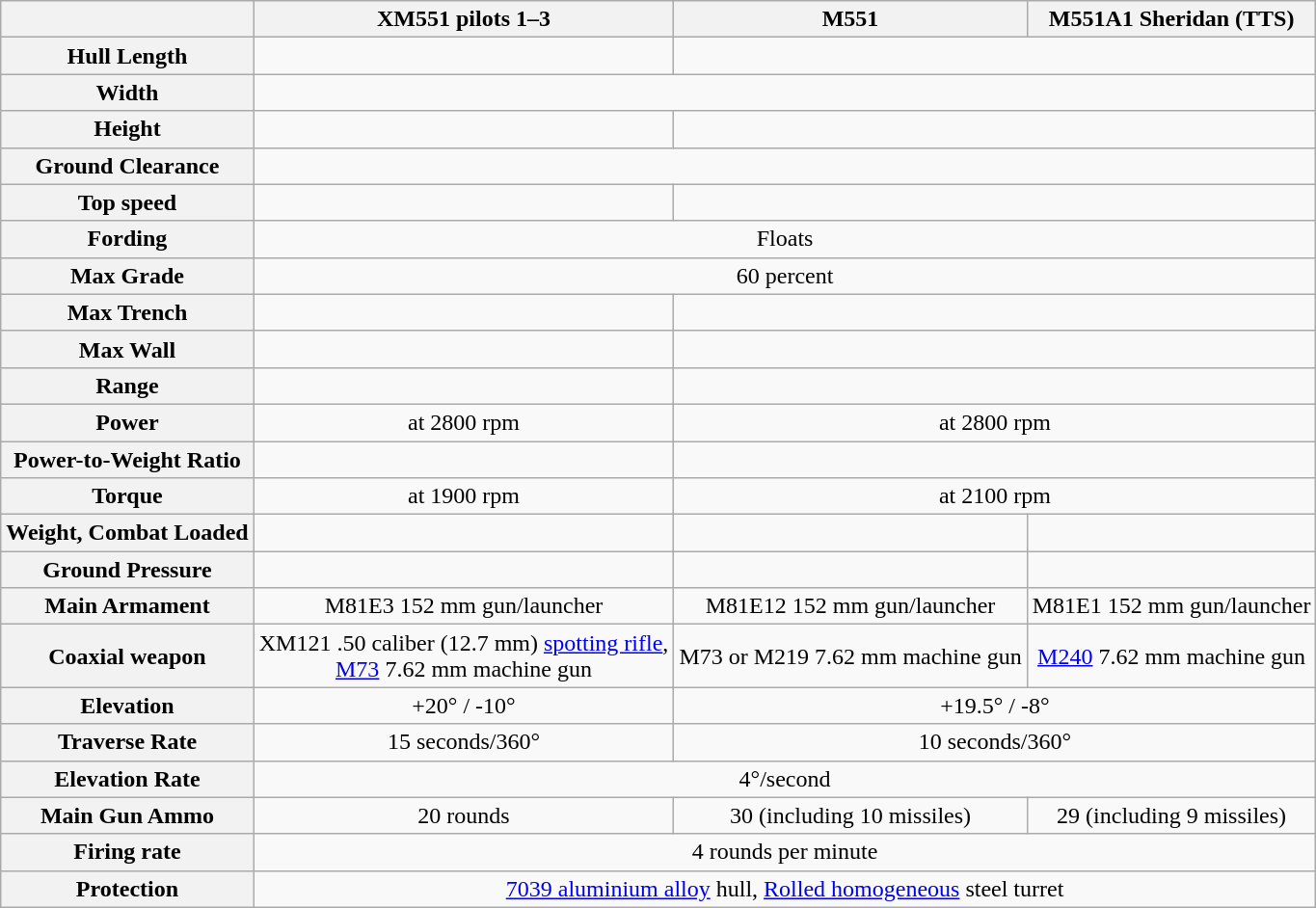<table class="wikitable">
<tr style="text-align:center;">
<th></th>
<th>XM551 pilots 1–3</th>
<th>M551</th>
<th>M551A1 Sheridan (TTS)</th>
</tr>
<tr style="text-align:center;">
<th>Hull Length</th>
<td></td>
<td colspan="2" style="text-align:center;"></td>
</tr>
<tr style="text-align:center;">
<th>Width</th>
<td colspan="3" style="text-align:center;"></td>
</tr>
<tr style="text-align:center;">
<th>Height</th>
<td></td>
<td colspan="2" style="text-align:center;"></td>
</tr>
<tr style="text-align:center;">
<th>Ground Clearance</th>
<td colspan="3" style="text-align:center;"></td>
</tr>
<tr style="text-align:center;">
<th>Top speed</th>
<td></td>
<td colspan="2" style="text-align:center;"></td>
</tr>
<tr style="text-align:center;">
<th>Fording</th>
<td colspan="3" style="text-align:center;">Floats</td>
</tr>
<tr style="text-align:center;">
<th>Max Grade</th>
<td colspan="3" style="text-align:center;">60 percent</td>
</tr>
<tr style="text-align:center;">
<th>Max Trench</th>
<td></td>
<td colspan="2" style="text-align:center;"></td>
</tr>
<tr style="text-align:center;">
<th>Max Wall</th>
<td></td>
<td colspan="2" style="text-align:center;"></td>
</tr>
<tr style="text-align:center;">
<th>Range</th>
<td></td>
<td colspan="2" style="text-align:center;"></td>
</tr>
<tr style="text-align:center;">
<th>Power</th>
<td> at 2800 rpm</td>
<td colspan="2" style="text-align:center;"> at 2800 rpm</td>
</tr>
<tr style="text-align:center;">
<th>Power-to-Weight Ratio</th>
<td></td>
<td colspan="2" style="text-align:center;"></td>
</tr>
<tr style="text-align:center;">
<th>Torque</th>
<td> at 1900 rpm</td>
<td colspan="2" style="text-align:center;"> at 2100 rpm</td>
</tr>
<tr style="text-align:center;">
<th>Weight, Combat Loaded</th>
<td></td>
<td></td>
<td></td>
</tr>
<tr style="text-align:center;">
<th>Ground Pressure</th>
<td></td>
<td></td>
<td></td>
</tr>
<tr style="text-align:center;">
<th>Main Armament</th>
<td>M81E3 152 mm gun/launcher</td>
<td>M81E12 152 mm gun/launcher</td>
<td>M81E1 152 mm gun/launcher</td>
</tr>
<tr style="text-align:center;">
<th>Coaxial weapon</th>
<td>XM121 .50 caliber (12.7 mm) <a href='#'>spotting rifle</a>, <br><a href='#'>M73</a> 7.62 mm machine gun</td>
<td>M73 or M219 7.62 mm machine gun</td>
<td><a href='#'>M240</a> 7.62 mm machine gun</td>
</tr>
<tr style="text-align:center;">
<th>Elevation</th>
<td>+20° / -10°</td>
<td colspan="2" style="text-align:center;">+19.5° / -8°</td>
</tr>
<tr style="text-align:center;">
<th>Traverse Rate</th>
<td>15 seconds/360°</td>
<td colspan="2" style="text-align:center;">10 seconds/360°</td>
</tr>
<tr style="text-align:center;">
<th>Elevation Rate</th>
<td colspan="3" style="text-align:center;">4°/second</td>
</tr>
<tr style="text-align:center;">
<th>Main Gun Ammo</th>
<td>20 rounds</td>
<td>30 (including 10 missiles)</td>
<td>29 (including 9 missiles)</td>
</tr>
<tr style="text-align:center;">
<th>Firing rate</th>
<td colspan="3" style="text-align:center;">4 rounds per minute</td>
</tr>
<tr style="text-align:center;">
<th>Protection</th>
<td colspan="3" style="text-align:center;"><a href='#'>7039 aluminium alloy</a> hull, <a href='#'>Rolled homogeneous</a> steel turret</td>
</tr>
</table>
